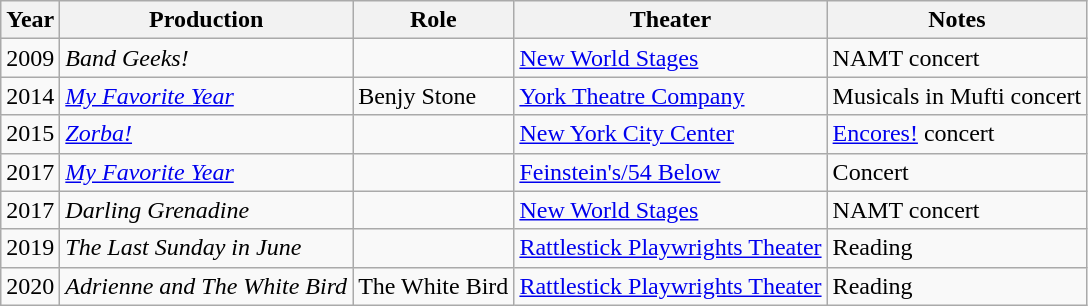<table class="wikitable">
<tr>
<th>Year</th>
<th><strong>Production</strong></th>
<th><strong>Role</strong></th>
<th>Theater</th>
<th><strong>Notes</strong></th>
</tr>
<tr>
<td>2009</td>
<td><em>Band Geeks!</em></td>
<td></td>
<td><a href='#'>New World Stages</a></td>
<td>NAMT concert</td>
</tr>
<tr>
<td>2014</td>
<td><a href='#'><em>My Favorite Year</em></a></td>
<td>Benjy Stone</td>
<td><a href='#'>York Theatre Company</a></td>
<td>Musicals in Mufti concert</td>
</tr>
<tr>
<td>2015</td>
<td><a href='#'><em>Zorba!</em></a></td>
<td></td>
<td><a href='#'>New York City Center</a></td>
<td><a href='#'>Encores!</a> concert</td>
</tr>
<tr>
<td>2017</td>
<td><a href='#'><em>My Favorite Year</em></a></td>
<td></td>
<td><a href='#'>Feinstein's/54 Below</a></td>
<td>Concert</td>
</tr>
<tr>
<td>2017</td>
<td><em>Darling Grenadine</em></td>
<td></td>
<td><a href='#'>New World Stages</a></td>
<td>NAMT concert</td>
</tr>
<tr>
<td>2019</td>
<td><em>The Last Sunday in June</em></td>
<td></td>
<td><a href='#'>Rattlestick Playwrights Theater</a></td>
<td>Reading</td>
</tr>
<tr>
<td>2020</td>
<td><em>Adrienne and The White Bird</em></td>
<td>The White Bird</td>
<td><a href='#'>Rattlestick Playwrights Theater</a></td>
<td>Reading</td>
</tr>
</table>
